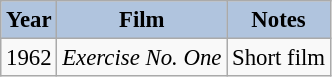<table class="wikitable" style="font-size:95%;">
<tr>
<th style="background:#B0C4DE;">Year</th>
<th style="background:#B0C4DE;">Film</th>
<th style="background:#B0C4DE;">Notes</th>
</tr>
<tr>
<td>1962</td>
<td><em>Exercise No. One</em></td>
<td>Short film</td>
</tr>
</table>
